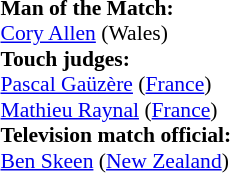<table width=100% style="font-size: 90%">
<tr>
<td><br><strong>Man of the Match:</strong>
<br><a href='#'>Cory Allen</a> (Wales)<br><strong>Touch judges:</strong>
<br><a href='#'>Pascal Gaüzère</a> (<a href='#'>France</a>)
<br><a href='#'>Mathieu Raynal</a> (<a href='#'>France</a>)
<br><strong>Television match official:</strong>
<br><a href='#'>Ben Skeen</a> (<a href='#'>New Zealand</a>)</td>
</tr>
</table>
